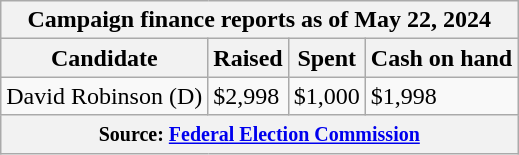<table class="wikitable sortable">
<tr>
<th colspan=4>Campaign finance reports as of May 22, 2024</th>
</tr>
<tr style="text-align:center;">
<th>Candidate</th>
<th>Raised</th>
<th>Spent</th>
<th>Cash on hand</th>
</tr>
<tr>
<td>David Robinson (D)</td>
<td>$2,998</td>
<td>$1,000</td>
<td>$1,998</td>
</tr>
<tr>
<th colspan="4"><small>Source: <a href='#'>Federal Election Commission</a></small></th>
</tr>
</table>
